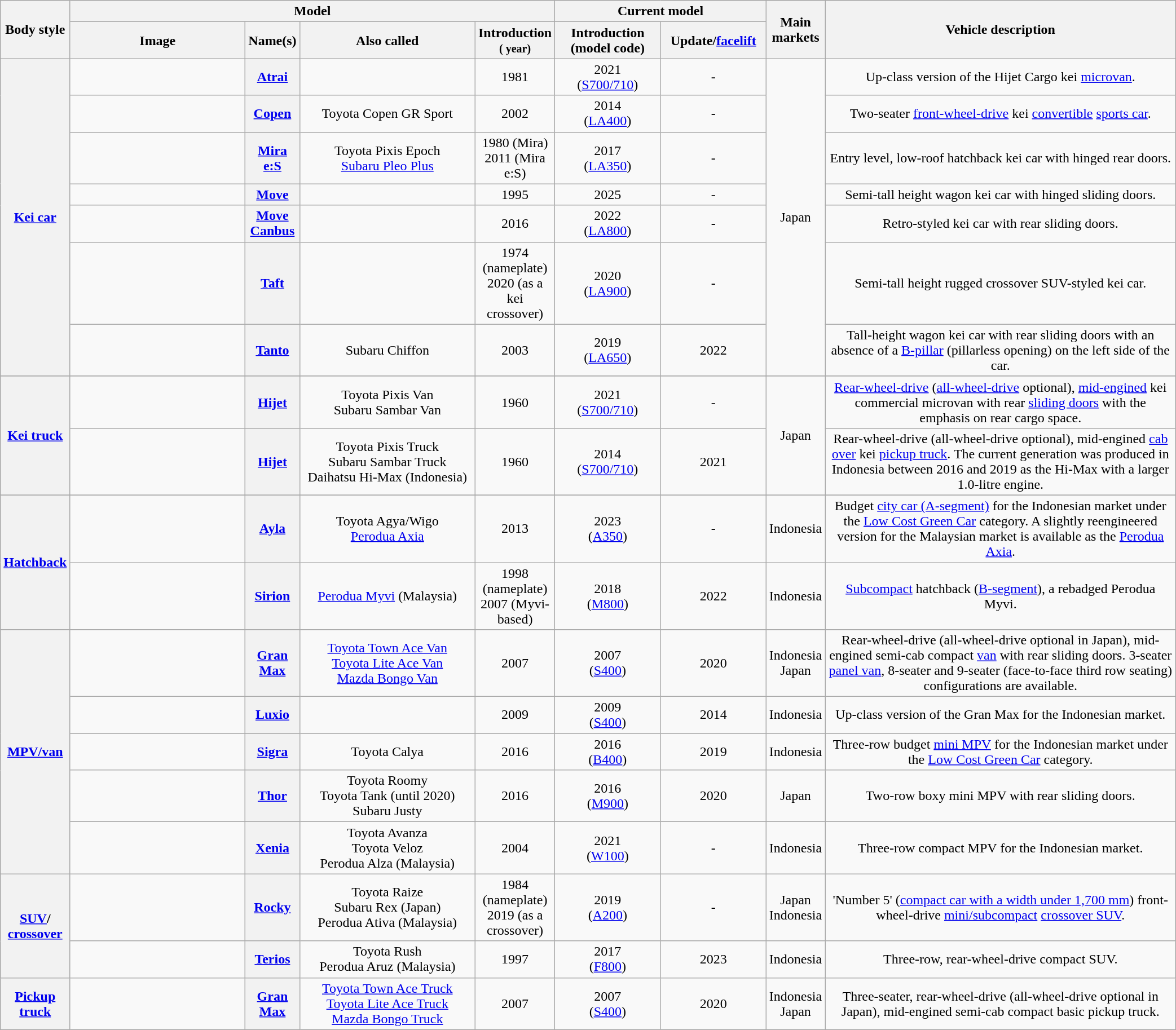<table class="wikitable sortable" style="text-align: center; width: 110%">
<tr>
<th rowspan="2">Body style</th>
<th colspan="4">Model</th>
<th colspan="2">Current model</th>
<th rowspan="2">Main markets</th>
<th rowspan="2" class="unsortable" width=30% cellpadding=30px>Vehicle description</th>
</tr>
<tr>
<th class="unsortable" width="15%">Image</th>
<th>Name(s)</th>
<th class="unsortable" width="15%">Also called</th>
<th>Introduction<br><small>( year)</small></th>
<th width="9%">Introduction (model code)</th>
<th class="unsortable" width=9%>Update/<a href='#'>facelift</a></th>
</tr>
<tr>
<th rowspan="7"><a href='#'>Kei car</a></th>
<td></td>
<th><a href='#'><strong>Atrai</strong></a></th>
<td></td>
<td>1981</td>
<td>2021<br>(<a href='#'>S700/710</a>)</td>
<td>-</td>
<td rowspan="7">Japan</td>
<td>Up-class version of the Hijet Cargo kei <a href='#'>microvan</a>.</td>
</tr>
<tr>
<td></td>
<th><strong><a href='#'>Copen</a></strong></th>
<td>Toyota Copen GR Sport</td>
<td>2002</td>
<td>2014<br>(<a href='#'>LA400</a>)</td>
<td>-</td>
<td>Two-seater <a href='#'>front-wheel-drive</a> kei <a href='#'>convertible</a> <a href='#'>sports car</a>.</td>
</tr>
<tr>
<td></td>
<th><strong><a href='#'>Mira e:S</a></strong></th>
<td>Toyota Pixis Epoch<br><a href='#'>Subaru Pleo Plus</a></td>
<td>1980 (Mira)<br>2011 (Mira e:S)</td>
<td>2017<br>(<a href='#'>LA350</a>)</td>
<td>-</td>
<td>Entry level, low-roof hatchback kei car with hinged rear doors.</td>
</tr>
<tr>
<td></td>
<th><strong><a href='#'>Move</a></strong></th>
<td></td>
<td>1995</td>
<td>2025</td>
<td>-</td>
<td>Semi-tall height wagon kei car with hinged sliding doors.</td>
</tr>
<tr>
<td></td>
<th><strong><a href='#'>Move Canbus</a></strong></th>
<td></td>
<td>2016</td>
<td>2022<br>(<a href='#'>LA800</a>)</td>
<td>-</td>
<td>Retro-styled kei car with rear sliding doors.</td>
</tr>
<tr>
<td></td>
<th><strong><a href='#'>Taft</a></strong></th>
<td></td>
<td>1974 (nameplate)<br>2020 (as a kei crossover)</td>
<td>2020<br>(<a href='#'>LA900</a>)</td>
<td>-</td>
<td>Semi-tall height rugged crossover SUV-styled kei car.</td>
</tr>
<tr>
<td></td>
<th><strong><a href='#'>Tanto</a></strong></th>
<td>Subaru Chiffon</td>
<td>2003</td>
<td>2019<br>(<a href='#'>LA650</a>)</td>
<td>2022</td>
<td>Tall-height wagon kei car with rear sliding doors with an absence of a <a href='#'>B-pillar</a> (pillarless opening) on the left side of the car.</td>
</tr>
<tr>
</tr>
<tr>
</tr>
<tr>
<th rowspan="2"><a href='#'>Kei truck</a></th>
<td></td>
<th><a href='#'><strong>Hijet</strong></a></th>
<td>Toyota Pixis Van<br>Subaru Sambar Van</td>
<td>1960</td>
<td>2021<br>(<a href='#'>S700/710</a>)</td>
<td>-</td>
<td rowspan="2">Japan</td>
<td><a href='#'>Rear-wheel-drive</a> (<a href='#'>all-wheel-drive</a> optional), <a href='#'>mid-engined</a> kei commercial microvan with rear <a href='#'>sliding doors</a> with the emphasis on rear cargo space.</td>
</tr>
<tr>
<td></td>
<th><a href='#'><strong>Hijet</strong></a></th>
<td>Toyota Pixis Truck<br>Subaru Sambar Truck<br>Daihatsu Hi-Max (Indonesia)</td>
<td>1960</td>
<td>2014<br>(<a href='#'>S700/710</a>)</td>
<td>2021</td>
<td>Rear-wheel-drive (all-wheel-drive optional), mid-engined <a href='#'>cab over</a> kei <a href='#'>pickup truck</a>. The current generation was produced in Indonesia between 2016 and 2019 as the Hi-Max with a larger 1.0-litre engine.</td>
</tr>
<tr>
</tr>
<tr>
<th rowspan="2"><a href='#'>Hatchback</a></th>
<td></td>
<th><strong><a href='#'>Ayla</a></strong></th>
<td>Toyota Agya/Wigo<br><a href='#'>Perodua Axia</a></td>
<td>2013</td>
<td>2023<br>(<a href='#'>A350</a>)</td>
<td>-</td>
<td>Indonesia</td>
<td>Budget <a href='#'>city car (A-segment)</a> for the Indonesian market under the <a href='#'>Low Cost Green Car</a> category. A slightly reengineered version for the Malaysian market is available as the <a href='#'>Perodua Axia</a>.</td>
</tr>
<tr>
<td></td>
<th><strong><a href='#'>Sirion</a></strong></th>
<td><a href='#'>Perodua Myvi</a> (Malaysia)</td>
<td>1998 (nameplate)<br>2007 (Myvi-based)</td>
<td>2018<br>(<a href='#'>M800</a>)</td>
<td>2022</td>
<td>Indonesia</td>
<td><a href='#'>Subcompact</a> hatchback (<a href='#'>B-segment</a>), a rebadged Perodua Myvi.</td>
</tr>
<tr>
</tr>
<tr>
<th rowspan="5"><a href='#'>MPV/van</a></th>
<td></td>
<th><strong><a href='#'>Gran Max</a></strong></th>
<td><a href='#'>Toyota Town Ace Van</a><br><a href='#'>Toyota Lite Ace Van</a><br><a href='#'>Mazda Bongo Van</a></td>
<td>2007</td>
<td>2007<br>(<a href='#'>S400</a>)</td>
<td>2020</td>
<td>Indonesia<br>Japan</td>
<td>Rear-wheel-drive (all-wheel-drive optional in Japan), mid-engined semi-cab compact <a href='#'>van</a> with rear sliding doors. 3-seater <a href='#'>panel van</a>, 8-seater and 9-seater (face-to-face third row seating) configurations are available.</td>
</tr>
<tr>
<td></td>
<th><strong><a href='#'>Luxio</a></strong></th>
<td></td>
<td>2009</td>
<td>2009<br>(<a href='#'>S400</a>)</td>
<td>2014</td>
<td>Indonesia</td>
<td>Up-class version of the Gran Max for the Indonesian market.</td>
</tr>
<tr>
<td></td>
<th><strong><a href='#'>Sigra</a></strong></th>
<td>Toyota Calya</td>
<td>2016</td>
<td>2016<br>(<a href='#'>B400</a>)</td>
<td>2019</td>
<td>Indonesia</td>
<td>Three-row budget <a href='#'>mini MPV</a> for the Indonesian market under the <a href='#'>Low Cost Green Car</a> category.</td>
</tr>
<tr>
<td></td>
<th><strong><a href='#'>Thor</a></strong></th>
<td>Toyota Roomy<br>Toyota Tank (until 2020)<br>Subaru Justy</td>
<td>2016</td>
<td>2016<br>(<a href='#'>M900</a>)</td>
<td>2020</td>
<td>Japan</td>
<td>Two-row boxy mini MPV with rear sliding doors.</td>
</tr>
<tr>
<td></td>
<th><strong><a href='#'>Xenia</a></strong></th>
<td>Toyota Avanza<br>Toyota Veloz<br>Perodua Alza (Malaysia)</td>
<td>2004</td>
<td>2021<br>(<a href='#'>W100</a>)</td>
<td>-</td>
<td>Indonesia</td>
<td>Three-row compact MPV for the Indonesian market.</td>
</tr>
<tr>
<th rowspan="2"><strong><a href='#'>SUV</a>/<br><a href='#'>crossover</a></strong></th>
<td></td>
<th><strong><a href='#'>Rocky</a></strong></th>
<td>Toyota Raize<br>Subaru Rex (Japan)<br>Perodua Ativa (Malaysia)</td>
<td>1984 (nameplate)<br>2019 (as a crossover)</td>
<td>2019<br>(<a href='#'>A200</a>)</td>
<td>-</td>
<td>Japan<br>Indonesia</td>
<td>'Number 5' (<a href='#'>compact car with a width under 1,700 mm</a>) front-wheel-drive <a href='#'>mini/subcompact</a> <a href='#'>crossover SUV</a>.</td>
</tr>
<tr>
<td></td>
<th><strong><a href='#'>Terios</a></strong></th>
<td>Toyota Rush<br>Perodua Aruz (Malaysia)</td>
<td>1997</td>
<td>2017<br>(<a href='#'>F800</a>)</td>
<td>2023</td>
<td>Indonesia</td>
<td>Three-row, rear-wheel-drive compact SUV.</td>
</tr>
<tr>
<th><a href='#'>Pickup</a><br><a href='#'>truck</a></th>
<td></td>
<th><strong><a href='#'>Gran Max</a></strong></th>
<td><a href='#'>Toyota Town Ace Truck</a><br><a href='#'>Toyota Lite Ace Truck</a><br><a href='#'>Mazda Bongo Truck</a></td>
<td>2007</td>
<td>2007<br>(<a href='#'>S400</a>)</td>
<td>2020</td>
<td>Indonesia<br>Japan</td>
<td>Three-seater, rear-wheel-drive (all-wheel-drive optional in Japan), mid-engined semi-cab compact basic pickup truck.</td>
</tr>
</table>
